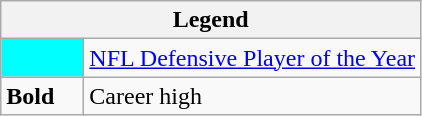<table class="wikitable mw-collapsible mw-collapsed">
<tr>
<th colspan="2">Legend</th>
</tr>
<tr>
<td style="background:#00ffff; width:3em;"></td>
<td><a href='#'>NFL Defensive Player of the Year</a></td>
</tr>
<tr>
<td><strong>Bold</strong></td>
<td>Career high</td>
</tr>
</table>
